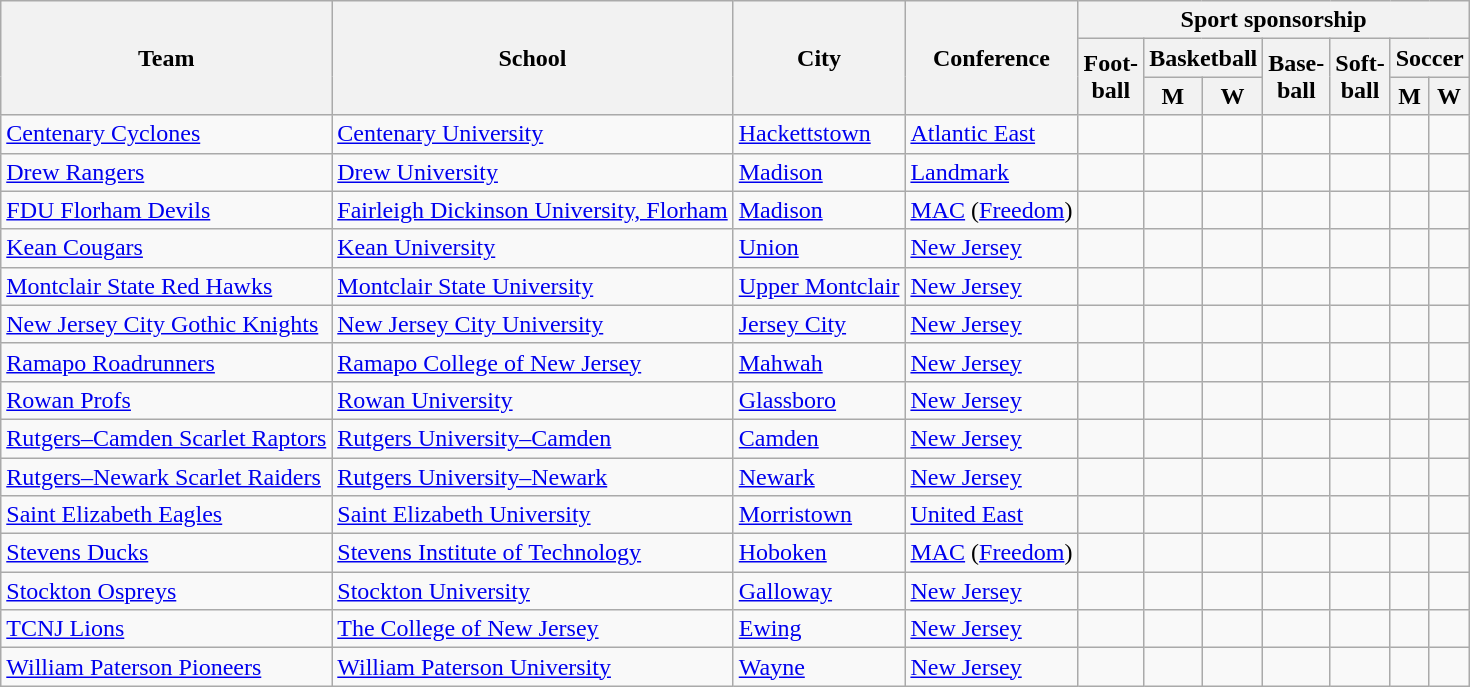<table class="sortable wikitable">
<tr>
<th rowspan=3>Team</th>
<th rowspan=3>School</th>
<th rowspan=3>City</th>
<th rowspan=3>Conference</th>
<th colspan=7>Sport sponsorship</th>
</tr>
<tr>
<th rowspan=2>Foot-<br>ball</th>
<th colspan=2>Basketball</th>
<th rowspan=2>Base-<br>ball</th>
<th rowspan=2>Soft-<br>ball</th>
<th colspan=2>Soccer</th>
</tr>
<tr>
<th>M</th>
<th>W</th>
<th>M</th>
<th>W</th>
</tr>
<tr>
<td><a href='#'>Centenary Cyclones</a></td>
<td><a href='#'>Centenary University</a></td>
<td><a href='#'>Hackettstown</a></td>
<td><a href='#'>Atlantic East</a></td>
<td></td>
<td></td>
<td></td>
<td></td>
<td></td>
<td></td>
<td></td>
</tr>
<tr>
<td><a href='#'>Drew Rangers</a></td>
<td><a href='#'>Drew University</a></td>
<td><a href='#'>Madison</a></td>
<td><a href='#'>Landmark</a></td>
<td></td>
<td></td>
<td></td>
<td></td>
<td></td>
<td></td>
<td></td>
</tr>
<tr>
<td><a href='#'>FDU Florham Devils</a></td>
<td><a href='#'>Fairleigh Dickinson University, Florham</a></td>
<td><a href='#'>Madison</a></td>
<td><a href='#'>MAC</a> (<a href='#'>Freedom</a>)</td>
<td></td>
<td></td>
<td></td>
<td></td>
<td></td>
<td></td>
<td></td>
</tr>
<tr>
<td><a href='#'>Kean Cougars</a></td>
<td><a href='#'>Kean University</a></td>
<td><a href='#'>Union</a></td>
<td><a href='#'>New Jersey</a></td>
<td></td>
<td></td>
<td></td>
<td></td>
<td></td>
<td></td>
<td></td>
</tr>
<tr>
<td><a href='#'>Montclair State Red Hawks</a></td>
<td><a href='#'>Montclair State University</a></td>
<td><a href='#'>Upper Montclair</a></td>
<td><a href='#'>New Jersey</a></td>
<td></td>
<td></td>
<td></td>
<td></td>
<td></td>
<td></td>
<td></td>
</tr>
<tr>
<td><a href='#'>New Jersey City Gothic Knights</a></td>
<td><a href='#'>New Jersey City University</a></td>
<td><a href='#'>Jersey City</a></td>
<td><a href='#'>New Jersey</a></td>
<td></td>
<td></td>
<td></td>
<td></td>
<td></td>
<td></td>
<td></td>
</tr>
<tr>
<td><a href='#'>Ramapo Roadrunners</a></td>
<td><a href='#'>Ramapo College of New Jersey</a></td>
<td><a href='#'>Mahwah</a></td>
<td><a href='#'>New Jersey</a></td>
<td></td>
<td></td>
<td></td>
<td></td>
<td></td>
<td></td>
<td></td>
</tr>
<tr>
<td><a href='#'>Rowan Profs</a></td>
<td><a href='#'>Rowan University</a></td>
<td><a href='#'>Glassboro</a></td>
<td><a href='#'>New Jersey</a></td>
<td></td>
<td></td>
<td></td>
<td></td>
<td></td>
<td></td>
<td></td>
</tr>
<tr>
<td><a href='#'>Rutgers–Camden Scarlet Raptors</a></td>
<td><a href='#'>Rutgers University–Camden</a></td>
<td><a href='#'>Camden</a></td>
<td><a href='#'>New Jersey</a></td>
<td></td>
<td></td>
<td></td>
<td></td>
<td></td>
<td></td>
<td></td>
</tr>
<tr>
<td><a href='#'>Rutgers–Newark Scarlet Raiders</a></td>
<td><a href='#'>Rutgers University–Newark</a></td>
<td><a href='#'>Newark</a></td>
<td><a href='#'>New Jersey</a></td>
<td></td>
<td></td>
<td></td>
<td></td>
<td></td>
<td></td>
<td></td>
</tr>
<tr>
<td><a href='#'>Saint Elizabeth Eagles</a></td>
<td><a href='#'>Saint Elizabeth University</a></td>
<td><a href='#'>Morristown</a></td>
<td><a href='#'>United East</a></td>
<td></td>
<td></td>
<td></td>
<td></td>
<td></td>
<td></td>
<td></td>
</tr>
<tr>
<td><a href='#'>Stevens Ducks</a></td>
<td><a href='#'>Stevens Institute of Technology</a></td>
<td><a href='#'>Hoboken</a></td>
<td><a href='#'>MAC</a> (<a href='#'>Freedom</a>)</td>
<td></td>
<td></td>
<td></td>
<td></td>
<td></td>
<td></td>
<td></td>
</tr>
<tr>
<td><a href='#'>Stockton Ospreys</a></td>
<td><a href='#'>Stockton University</a></td>
<td><a href='#'>Galloway</a></td>
<td><a href='#'>New Jersey</a></td>
<td></td>
<td></td>
<td></td>
<td></td>
<td></td>
<td></td>
<td></td>
</tr>
<tr>
<td><a href='#'>TCNJ Lions</a></td>
<td><a href='#'>The College of New Jersey</a></td>
<td><a href='#'>Ewing</a></td>
<td><a href='#'>New Jersey</a></td>
<td></td>
<td></td>
<td></td>
<td></td>
<td></td>
<td></td>
<td></td>
</tr>
<tr>
<td><a href='#'>William Paterson Pioneers</a></td>
<td><a href='#'>William Paterson University</a></td>
<td><a href='#'>Wayne</a></td>
<td><a href='#'>New Jersey</a></td>
<td></td>
<td></td>
<td></td>
<td></td>
<td></td>
<td></td>
<td></td>
</tr>
</table>
